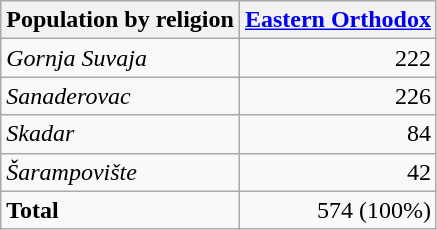<table class="wikitable sortable">
<tr>
<th>Population by religion</th>
<th><a href='#'>Eastern Orthodox</a></th>
</tr>
<tr>
<td><em>Gornja Suvaja</em></td>
<td align="right">222</td>
</tr>
<tr>
<td><em>Sanaderovac</em></td>
<td align="right">226</td>
</tr>
<tr>
<td><em>Skadar</em></td>
<td align="right">84</td>
</tr>
<tr>
<td><em>Šarampovište</em></td>
<td align="right">42</td>
</tr>
<tr>
<td><strong>Total</strong></td>
<td align="right">574 (100%)</td>
</tr>
</table>
